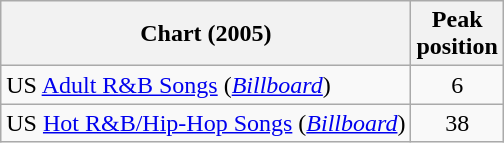<table class="wikitable">
<tr>
<th>Chart (2005)</th>
<th>Peak<br>position</th>
</tr>
<tr>
<td>US <a href='#'>Adult R&B Songs</a> (<em><a href='#'>Billboard</a></em>)</td>
<td align="center">6</td>
</tr>
<tr>
<td>US <a href='#'>Hot R&B/Hip-Hop Songs</a> (<em><a href='#'>Billboard</a></em>)</td>
<td align="center">38</td>
</tr>
</table>
